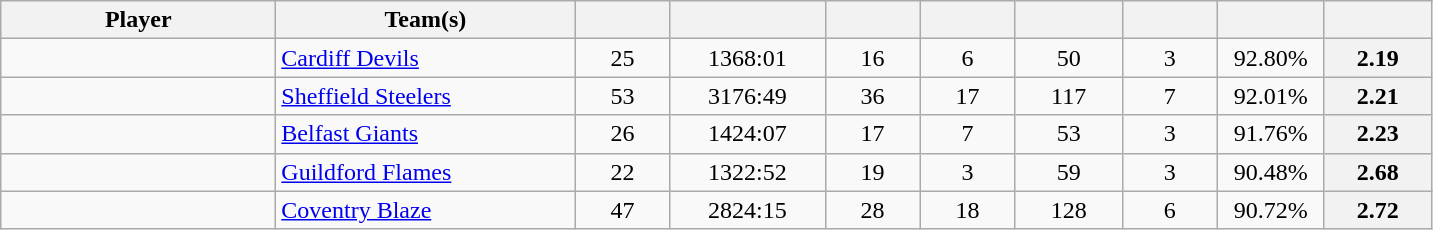<table class="wikitable sortable" style="text-align: center">
<tr>
<th style="width: 11em;">Player</th>
<th style="width: 12em;">Team(s)</th>
<th style="width: 3.5em;"></th>
<th style="width: 6em;"></th>
<th style="width: 3.5em;"></th>
<th style="width: 3.5em;"></th>
<th style="width: 4em;"></th>
<th style="width: 3.5em;"></th>
<th style="width: 4em;"></th>
<th style="width: 4em;"></th>
</tr>
<tr>
<td style="text-align:left;"></td>
<td style="text-align:left;"><a href='#'>Cardiff Devils</a></td>
<td>25</td>
<td>1368:01</td>
<td>16</td>
<td>6</td>
<td>50</td>
<td>3</td>
<td>92.80%</td>
<th>2.19</th>
</tr>
<tr>
<td style="text-align:left;"></td>
<td style="text-align:left;"><a href='#'>Sheffield Steelers</a></td>
<td>53</td>
<td>3176:49</td>
<td>36</td>
<td>17</td>
<td>117</td>
<td>7</td>
<td>92.01%</td>
<th>2.21</th>
</tr>
<tr>
<td style="text-align:left;"></td>
<td style="text-align:left;"><a href='#'>Belfast Giants</a></td>
<td>26</td>
<td>1424:07</td>
<td>17</td>
<td>7</td>
<td>53</td>
<td>3</td>
<td>91.76%</td>
<th>2.23</th>
</tr>
<tr>
<td style="text-align:left;"></td>
<td style="text-align:left;"><a href='#'>Guildford Flames</a></td>
<td>22</td>
<td>1322:52</td>
<td>19</td>
<td>3</td>
<td>59</td>
<td>3</td>
<td>90.48%</td>
<th>2.68</th>
</tr>
<tr>
<td style="text-align:left;"></td>
<td style="text-align:left;"><a href='#'>Coventry Blaze</a></td>
<td>47</td>
<td>2824:15</td>
<td>28</td>
<td>18</td>
<td>128</td>
<td>6</td>
<td>90.72%</td>
<th>2.72</th>
</tr>
</table>
